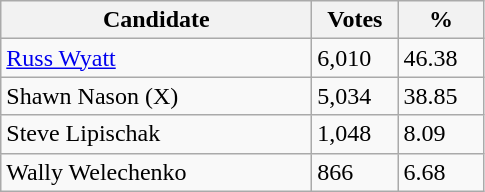<table class="wikitable">
<tr>
<th bgcolor="#DDDDFF" width="200px">Candidate</th>
<th bgcolor="#DDDDFF" width="50px">Votes</th>
<th bgcolor="#DDDDFF" width="50px">%</th>
</tr>
<tr>
<td><a href='#'>Russ Wyatt</a></td>
<td>6,010</td>
<td>46.38</td>
</tr>
<tr>
<td>Shawn Nason (X)</td>
<td>5,034</td>
<td>38.85</td>
</tr>
<tr>
<td>Steve Lipischak</td>
<td>1,048</td>
<td>8.09</td>
</tr>
<tr>
<td>Wally Welechenko</td>
<td>866</td>
<td>6.68</td>
</tr>
</table>
